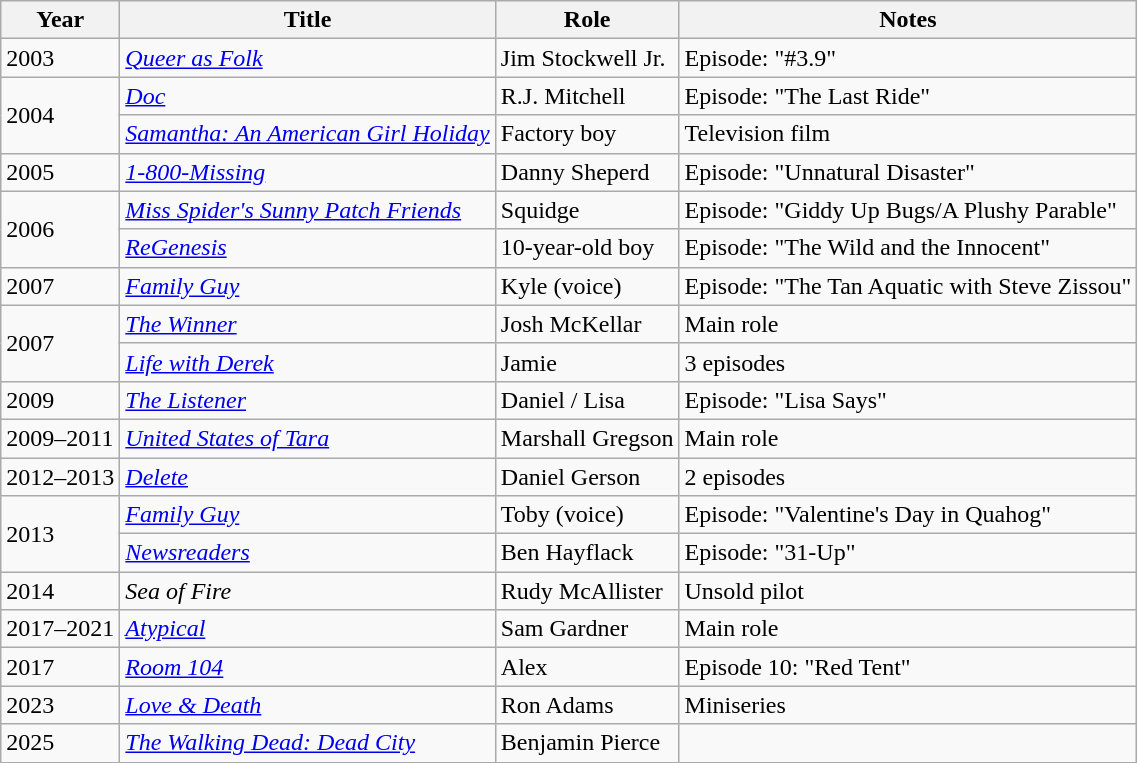<table class="wikitable sortable">
<tr>
<th>Year</th>
<th>Title</th>
<th class="unsortable">Role</th>
<th class="unsortable">Notes</th>
</tr>
<tr>
<td>2003</td>
<td><em><a href='#'>Queer as Folk</a></em></td>
<td>Jim Stockwell Jr.</td>
<td>Episode: "#3.9"</td>
</tr>
<tr>
<td rowspan="2">2004</td>
<td><em><a href='#'>Doc</a></em></td>
<td>R.J. Mitchell</td>
<td>Episode: "The Last Ride"</td>
</tr>
<tr>
<td><em><a href='#'>Samantha: An American Girl Holiday</a></em></td>
<td>Factory boy</td>
<td>Television film</td>
</tr>
<tr>
<td>2005</td>
<td><em><a href='#'>1-800-Missing</a></em></td>
<td>Danny Sheperd</td>
<td>Episode: "Unnatural Disaster"</td>
</tr>
<tr>
<td rowspan="2">2006</td>
<td><em><a href='#'>Miss Spider's Sunny Patch Friends</a></em></td>
<td>Squidge</td>
<td>Episode: "Giddy Up Bugs/A Plushy Parable"</td>
</tr>
<tr>
<td><em><a href='#'>ReGenesis</a></em></td>
<td>10-year-old boy</td>
<td>Episode: "The Wild and the Innocent"</td>
</tr>
<tr>
<td>2007</td>
<td><em><a href='#'>Family Guy</a></em></td>
<td>Kyle (voice)</td>
<td>Episode: "The Tan Aquatic with Steve Zissou"</td>
</tr>
<tr>
<td rowspan="2">2007</td>
<td data-sort-value="Winner, The"><em><a href='#'>The Winner</a></em></td>
<td>Josh McKellar</td>
<td>Main role</td>
</tr>
<tr>
<td><em><a href='#'>Life with Derek</a></em></td>
<td>Jamie</td>
<td>3 episodes</td>
</tr>
<tr>
<td>2009</td>
<td data-sort-value="Listener, The"><em><a href='#'>The Listener</a></em></td>
<td>Daniel / Lisa</td>
<td>Episode: "Lisa Says"</td>
</tr>
<tr>
<td>2009–2011</td>
<td><em><a href='#'>United States of Tara</a></em></td>
<td>Marshall Gregson</td>
<td>Main role</td>
</tr>
<tr>
<td>2012–2013</td>
<td><em><a href='#'>Delete</a></em></td>
<td>Daniel Gerson</td>
<td>2 episodes</td>
</tr>
<tr>
<td rowspan="2">2013</td>
<td><em><a href='#'>Family Guy</a></em></td>
<td>Toby (voice)</td>
<td>Episode: "Valentine's Day in Quahog"</td>
</tr>
<tr>
<td><em><a href='#'>Newsreaders</a></em></td>
<td>Ben Hayflack</td>
<td>Episode: "31-Up"</td>
</tr>
<tr>
<td>2014</td>
<td><em>Sea of Fire</em></td>
<td>Rudy McAllister</td>
<td>Unsold pilot</td>
</tr>
<tr>
<td>2017–2021</td>
<td><em><a href='#'>Atypical</a></em></td>
<td>Sam Gardner</td>
<td>Main role</td>
</tr>
<tr>
<td>2017</td>
<td><em><a href='#'>Room 104</a></em></td>
<td>Alex</td>
<td>Episode 10: "Red Tent"</td>
</tr>
<tr>
<td>2023</td>
<td><em><a href='#'>Love & Death</a></em></td>
<td>Ron Adams</td>
<td>Miniseries</td>
</tr>
<tr>
<td>2025</td>
<td data-sort-value="Walking Dead: Dead City, The"><em><a href='#'>The Walking Dead: Dead City</a></em></td>
<td>Benjamin Pierce</td>
<td></td>
</tr>
</table>
